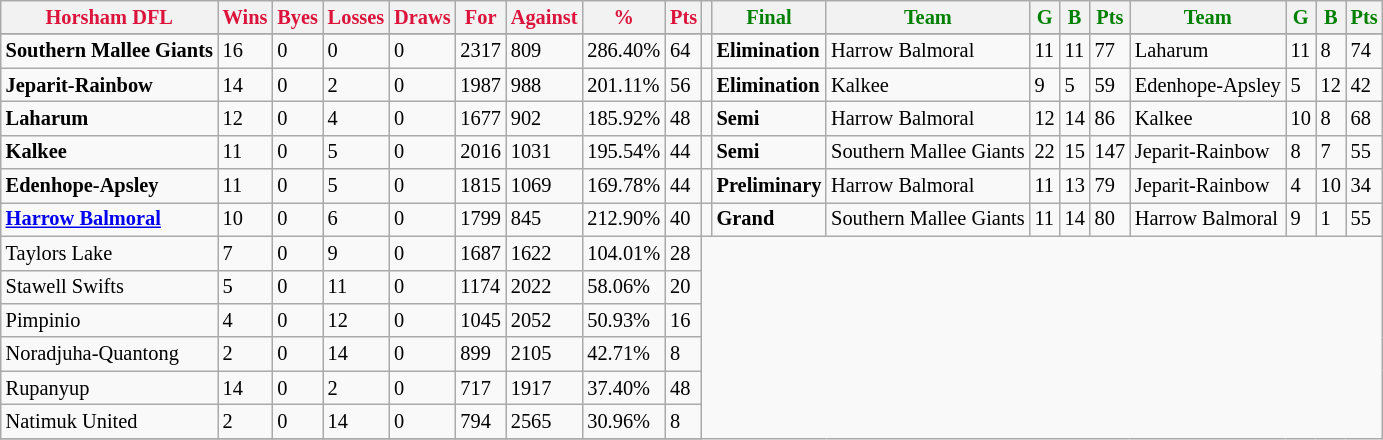<table style="font-size: 85%; text-align: left;" class="wikitable">
<tr>
<th style="color:crimson">Horsham DFL</th>
<th style="color:crimson">Wins</th>
<th style="color:crimson">Byes</th>
<th style="color:crimson">Losses</th>
<th style="color:crimson">Draws</th>
<th style="color:crimson">For</th>
<th style="color:crimson">Against</th>
<th style="color:crimson">%</th>
<th style="color:crimson">Pts</th>
<th></th>
<th style="color:green">Final</th>
<th style="color:green">Team</th>
<th style="color:green">G</th>
<th style="color:green">B</th>
<th style="color:green">Pts</th>
<th style="color:green">Team</th>
<th style="color:green">G</th>
<th style="color:green">B</th>
<th style="color:green">Pts</th>
</tr>
<tr>
</tr>
<tr>
</tr>
<tr>
<td><strong>	Southern Mallee Giants	</strong></td>
<td>16</td>
<td>0</td>
<td>0</td>
<td>0</td>
<td>2317</td>
<td>809</td>
<td>286.40%</td>
<td>64</td>
<td></td>
<td><strong>Elimination</strong></td>
<td>Harrow Balmoral</td>
<td>11</td>
<td>11</td>
<td>77</td>
<td>Laharum</td>
<td>11</td>
<td>8</td>
<td>74</td>
</tr>
<tr>
<td><strong>	Jeparit-Rainbow	</strong></td>
<td>14</td>
<td>0</td>
<td>2</td>
<td>0</td>
<td>1987</td>
<td>988</td>
<td>201.11%</td>
<td>56</td>
<td></td>
<td><strong>Elimination</strong></td>
<td>Kalkee</td>
<td>9</td>
<td>5</td>
<td>59</td>
<td>Edenhope-Apsley</td>
<td>5</td>
<td>12</td>
<td>42</td>
</tr>
<tr>
<td><strong>	Laharum	</strong></td>
<td>12</td>
<td>0</td>
<td>4</td>
<td>0</td>
<td>1677</td>
<td>902</td>
<td>185.92%</td>
<td>48</td>
<td></td>
<td><strong>Semi</strong></td>
<td>Harrow Balmoral</td>
<td>12</td>
<td>14</td>
<td>86</td>
<td>Kalkee</td>
<td>10</td>
<td>8</td>
<td>68</td>
</tr>
<tr>
<td><strong>	Kalkee	</strong></td>
<td>11</td>
<td>0</td>
<td>5</td>
<td>0</td>
<td>2016</td>
<td>1031</td>
<td>195.54%</td>
<td>44</td>
<td></td>
<td><strong> Semi</strong></td>
<td>Southern Mallee Giants</td>
<td>22</td>
<td>15</td>
<td>147</td>
<td>Jeparit-Rainbow</td>
<td>8</td>
<td>7</td>
<td>55</td>
</tr>
<tr>
<td><strong>	Edenhope-Apsley 	</strong></td>
<td>11</td>
<td>0</td>
<td>5</td>
<td>0</td>
<td>1815</td>
<td>1069</td>
<td>169.78%</td>
<td>44</td>
<td></td>
<td><strong>Preliminary</strong></td>
<td>Harrow Balmoral</td>
<td>11</td>
<td>13</td>
<td>79</td>
<td>Jeparit-Rainbow</td>
<td>4</td>
<td>10</td>
<td>34</td>
</tr>
<tr>
<td><strong>	<a href='#'>Harrow Balmoral</a></strong></td>
<td>10</td>
<td>0</td>
<td>6</td>
<td>0</td>
<td>1799</td>
<td>845</td>
<td>212.90%</td>
<td>40</td>
<td></td>
<td><strong>Grand</strong></td>
<td>Southern Mallee Giants</td>
<td>11</td>
<td>14</td>
<td>80</td>
<td>Harrow Balmoral</td>
<td>9</td>
<td>1</td>
<td>55</td>
</tr>
<tr>
<td>Taylors Lake</td>
<td>7</td>
<td>0</td>
<td>9</td>
<td>0</td>
<td>1687</td>
<td>1622</td>
<td>104.01%</td>
<td>28</td>
</tr>
<tr>
<td>Stawell Swifts</td>
<td>5</td>
<td>0</td>
<td>11</td>
<td>0</td>
<td>1174</td>
<td>2022</td>
<td>58.06%</td>
<td>20</td>
</tr>
<tr>
<td>Pimpinio</td>
<td>4</td>
<td>0</td>
<td>12</td>
<td>0</td>
<td>1045</td>
<td>2052</td>
<td>50.93%</td>
<td>16</td>
</tr>
<tr>
<td>Noradjuha-Quantong</td>
<td>2</td>
<td>0</td>
<td>14</td>
<td>0</td>
<td>899</td>
<td>2105</td>
<td>42.71%</td>
<td>8</td>
</tr>
<tr>
<td>Rupanyup</td>
<td>14</td>
<td>0</td>
<td>2</td>
<td>0</td>
<td>717</td>
<td>1917</td>
<td>37.40%</td>
<td>48</td>
</tr>
<tr>
<td>Natimuk United</td>
<td>2</td>
<td>0</td>
<td>14</td>
<td>0</td>
<td>794</td>
<td>2565</td>
<td>30.96%</td>
<td>8</td>
</tr>
<tr>
</tr>
</table>
